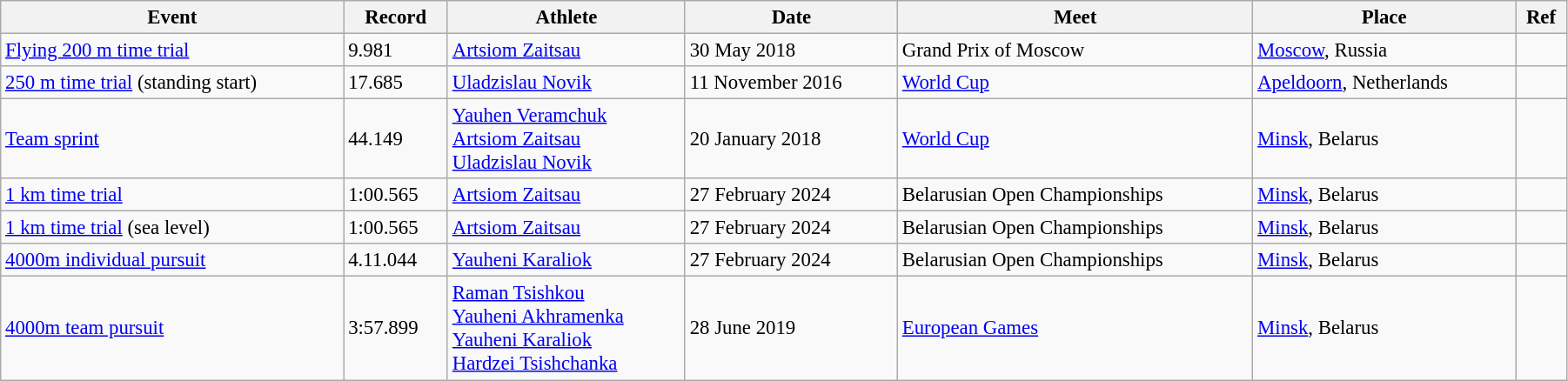<table class="wikitable" style="font-size:95%; width: 95%;">
<tr>
<th>Event</th>
<th>Record</th>
<th>Athlete</th>
<th>Date</th>
<th>Meet</th>
<th>Place</th>
<th>Ref</th>
</tr>
<tr>
<td><a href='#'>Flying 200 m time trial</a></td>
<td>9.981</td>
<td><a href='#'>Artsiom Zaitsau</a></td>
<td>30 May 2018</td>
<td>Grand Prix of Moscow</td>
<td><a href='#'>Moscow</a>, Russia</td>
<td></td>
</tr>
<tr>
<td><a href='#'>250 m time trial</a> (standing start)</td>
<td>17.685</td>
<td><a href='#'>Uladzislau Novik</a></td>
<td>11 November 2016</td>
<td><a href='#'>World Cup</a></td>
<td><a href='#'>Apeldoorn</a>, Netherlands</td>
<td></td>
</tr>
<tr>
<td><a href='#'>Team sprint</a></td>
<td>44.149</td>
<td><a href='#'>Yauhen Veramchuk</a><br><a href='#'>Artsiom Zaitsau</a><br><a href='#'>Uladzislau Novik</a></td>
<td>20 January 2018</td>
<td><a href='#'>World Cup</a></td>
<td><a href='#'>Minsk</a>, Belarus</td>
<td></td>
</tr>
<tr>
<td><a href='#'>1 km time trial</a></td>
<td>1:00.565</td>
<td><a href='#'>Artsiom Zaitsau</a></td>
<td>27 February 2024</td>
<td>Belarusian Open Championships</td>
<td><a href='#'>Minsk</a>, Belarus</td>
<td></td>
</tr>
<tr>
<td><a href='#'>1 km time trial</a> (sea level)</td>
<td>1:00.565</td>
<td><a href='#'>Artsiom Zaitsau</a></td>
<td>27 February 2024</td>
<td>Belarusian Open Championships</td>
<td><a href='#'>Minsk</a>, Belarus</td>
<td></td>
</tr>
<tr>
<td><a href='#'>4000m individual pursuit</a></td>
<td>4.11.044</td>
<td><a href='#'>Yauheni Karaliok</a></td>
<td>27 February 2024</td>
<td>Belarusian Open Championships</td>
<td><a href='#'>Minsk</a>, Belarus</td>
<td></td>
</tr>
<tr>
<td><a href='#'>4000m team pursuit</a></td>
<td>3:57.899</td>
<td><a href='#'>Raman Tsishkou</a><br><a href='#'>Yauheni Akhramenka</a><br><a href='#'>Yauheni Karaliok</a><br><a href='#'>Hardzei Tsishchanka</a></td>
<td>28 June 2019</td>
<td><a href='#'>European Games</a></td>
<td><a href='#'>Minsk</a>, Belarus</td>
<td></td>
</tr>
</table>
